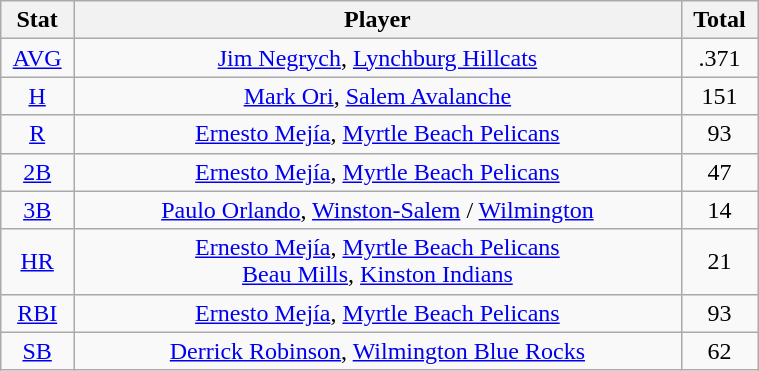<table class="wikitable" width="40%" style="text-align:center;">
<tr>
<th width="5%">Stat</th>
<th width="60%">Player</th>
<th width="5%">Total</th>
</tr>
<tr>
<td><a href='#'>AVG</a></td>
<td><a href='#'>Jim Negrych</a>, <a href='#'>Lynchburg Hillcats</a></td>
<td>.371</td>
</tr>
<tr>
<td><a href='#'>H</a></td>
<td><a href='#'>Mark Ori</a>, <a href='#'>Salem Avalanche</a></td>
<td>151</td>
</tr>
<tr>
<td><a href='#'>R</a></td>
<td><a href='#'>Ernesto Mejía</a>, <a href='#'>Myrtle Beach Pelicans</a></td>
<td>93</td>
</tr>
<tr>
<td><a href='#'>2B</a></td>
<td><a href='#'>Ernesto Mejía</a>, <a href='#'>Myrtle Beach Pelicans</a></td>
<td>47</td>
</tr>
<tr>
<td><a href='#'>3B</a></td>
<td><a href='#'>Paulo Orlando</a>, <a href='#'>Winston-Salem</a> / <a href='#'>Wilmington</a></td>
<td>14</td>
</tr>
<tr>
<td><a href='#'>HR</a></td>
<td><a href='#'>Ernesto Mejía</a>, <a href='#'>Myrtle Beach Pelicans</a> <br> <a href='#'>Beau Mills</a>, <a href='#'>Kinston Indians</a></td>
<td>21</td>
</tr>
<tr>
<td><a href='#'>RBI</a></td>
<td><a href='#'>Ernesto Mejía</a>, <a href='#'>Myrtle Beach Pelicans</a></td>
<td>93</td>
</tr>
<tr>
<td><a href='#'>SB</a></td>
<td><a href='#'>Derrick Robinson</a>, <a href='#'>Wilmington Blue Rocks</a></td>
<td>62</td>
</tr>
</table>
